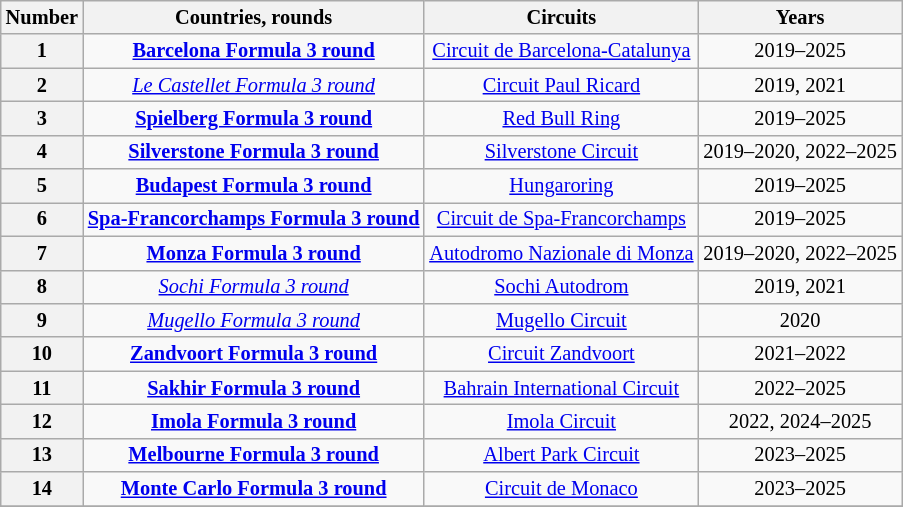<table class="wikitable" style="text-align:center;font-size:85%">
<tr>
<th>Number</th>
<th>Countries, rounds</th>
<th>Circuits</th>
<th>Years</th>
</tr>
<tr>
<th>1</th>
<td><strong> <a href='#'>Barcelona Formula 3 round</a></strong></td>
<td><a href='#'>Circuit de Barcelona-Catalunya</a></td>
<td>2019–⁠2025</td>
</tr>
<tr>
<th>2</th>
<td><em> <a href='#'>Le Castellet Formula 3 round</a></em></td>
<td><a href='#'>Circuit Paul Ricard</a></td>
<td>2019, 2021</td>
</tr>
<tr>
<th>3</th>
<td><strong> <a href='#'>Spielberg Formula 3 round</a></strong></td>
<td><a href='#'>Red Bull Ring</a></td>
<td>2019–2025</td>
</tr>
<tr>
<th>4</th>
<td><strong> <a href='#'>Silverstone Formula 3 round</a></strong></td>
<td><a href='#'>Silverstone Circuit</a></td>
<td>2019–2020⁠, 2022–2025</td>
</tr>
<tr>
<th>5</th>
<td><strong> <a href='#'>Budapest Formula 3 round</a></strong></td>
<td><a href='#'>Hungaroring</a></td>
<td>2019–2025</td>
</tr>
<tr>
<th>6</th>
<td><strong> <a href='#'>Spa-Francorchamps Formula 3 round</a></strong></td>
<td><a href='#'>Circuit de Spa-Francorchamps</a></td>
<td>2019–2025</td>
</tr>
<tr>
<th>7</th>
<td><strong> <a href='#'>Monza Formula 3 round</a></strong></td>
<td><a href='#'>Autodromo Nazionale di Monza</a></td>
<td>2019–2020⁠, 2022–2025</td>
</tr>
<tr>
<th>8</th>
<td><em> <a href='#'>Sochi Formula 3 round</a></em></td>
<td><a href='#'>Sochi Autodrom</a></td>
<td>2019⁠, 2021</td>
</tr>
<tr>
<th>9</th>
<td><em> <a href='#'>Mugello Formula 3 round</a></em></td>
<td><a href='#'>Mugello Circuit</a></td>
<td>2020</td>
</tr>
<tr>
<th>10</th>
<td><strong> <a href='#'>Zandvoort Formula 3 round</a></strong></td>
<td><a href='#'>Circuit Zandvoort</a></td>
<td>2021–2022</td>
</tr>
<tr>
<th>11</th>
<td><strong> <a href='#'>Sakhir Formula 3 round</a></strong></td>
<td><a href='#'>Bahrain International Circuit</a></td>
<td>2022–2025</td>
</tr>
<tr>
<th>12</th>
<td><strong> <a href='#'>Imola Formula 3 round</a></strong></td>
<td><a href='#'>Imola Circuit</a></td>
<td>2022, 2024–⁠2025</td>
</tr>
<tr>
<th>13</th>
<td><strong> <a href='#'>Melbourne Formula 3 round</a></strong></td>
<td><a href='#'>Albert Park Circuit</a></td>
<td>2023–2025</td>
</tr>
<tr>
<th>14</th>
<td><strong> <a href='#'>Monte Carlo Formula 3 round</a></strong></td>
<td><a href='#'>Circuit de Monaco</a></td>
<td>2023–2025</td>
</tr>
<tr>
</tr>
</table>
